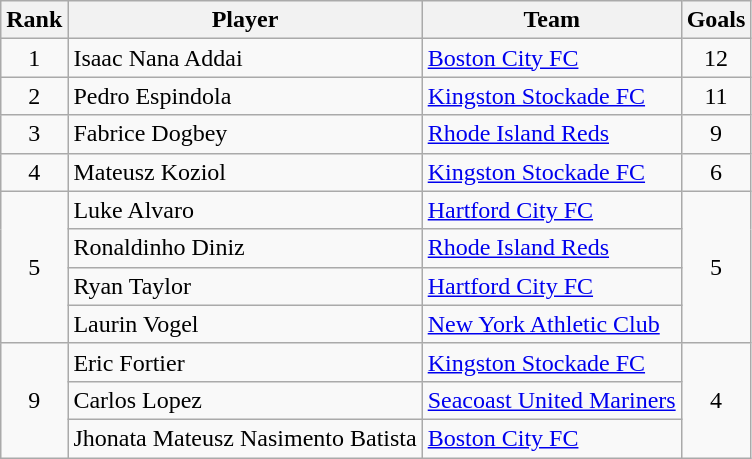<table class="wikitable" style="text-align:center">
<tr>
<th>Rank</th>
<th>Player</th>
<th>Team</th>
<th>Goals</th>
</tr>
<tr>
<td>1</td>
<td style="text-align:left;">Isaac Nana Addai</td>
<td style="text-align:left;"><a href='#'>Boston City FC</a></td>
<td>12</td>
</tr>
<tr>
<td>2</td>
<td style="text-align:left;">Pedro Espindola</td>
<td style="text-align:left;"><a href='#'>Kingston Stockade FC</a></td>
<td>11</td>
</tr>
<tr>
<td>3</td>
<td style="text-align:left;">Fabrice Dogbey</td>
<td style="text-align:left;"><a href='#'>Rhode Island Reds</a></td>
<td>9</td>
</tr>
<tr>
<td>4</td>
<td style="text-align:left;">Mateusz Koziol</td>
<td style="text-align:left;"><a href='#'>Kingston Stockade FC</a></td>
<td>6</td>
</tr>
<tr>
<td rowspan="4">5</td>
<td style="text-align:left;">Luke Alvaro</td>
<td style="text-align:left;"><a href='#'>Hartford City FC</a></td>
<td rowspan="4">5</td>
</tr>
<tr>
<td style="text-align:left;">Ronaldinho Diniz</td>
<td style="text-align:left;"><a href='#'>Rhode Island Reds</a></td>
</tr>
<tr style="text-align:left;">
<td>Ryan Taylor</td>
<td><a href='#'>Hartford City FC</a></td>
</tr>
<tr style="text-align:left;">
<td>Laurin Vogel</td>
<td><a href='#'>New York Athletic Club</a></td>
</tr>
<tr>
<td rowspan="3">9</td>
<td style="text-align:left;">Eric Fortier</td>
<td style="text-align:left;"><a href='#'>Kingston Stockade FC</a></td>
<td rowspan="3">4</td>
</tr>
<tr style="text-align:left;">
<td>Carlos Lopez</td>
<td><a href='#'>Seacoast United Mariners</a></td>
</tr>
<tr style="text-align:left;">
<td>Jhonata Mateusz Nasimento Batista</td>
<td><a href='#'>Boston City FC</a></td>
</tr>
</table>
